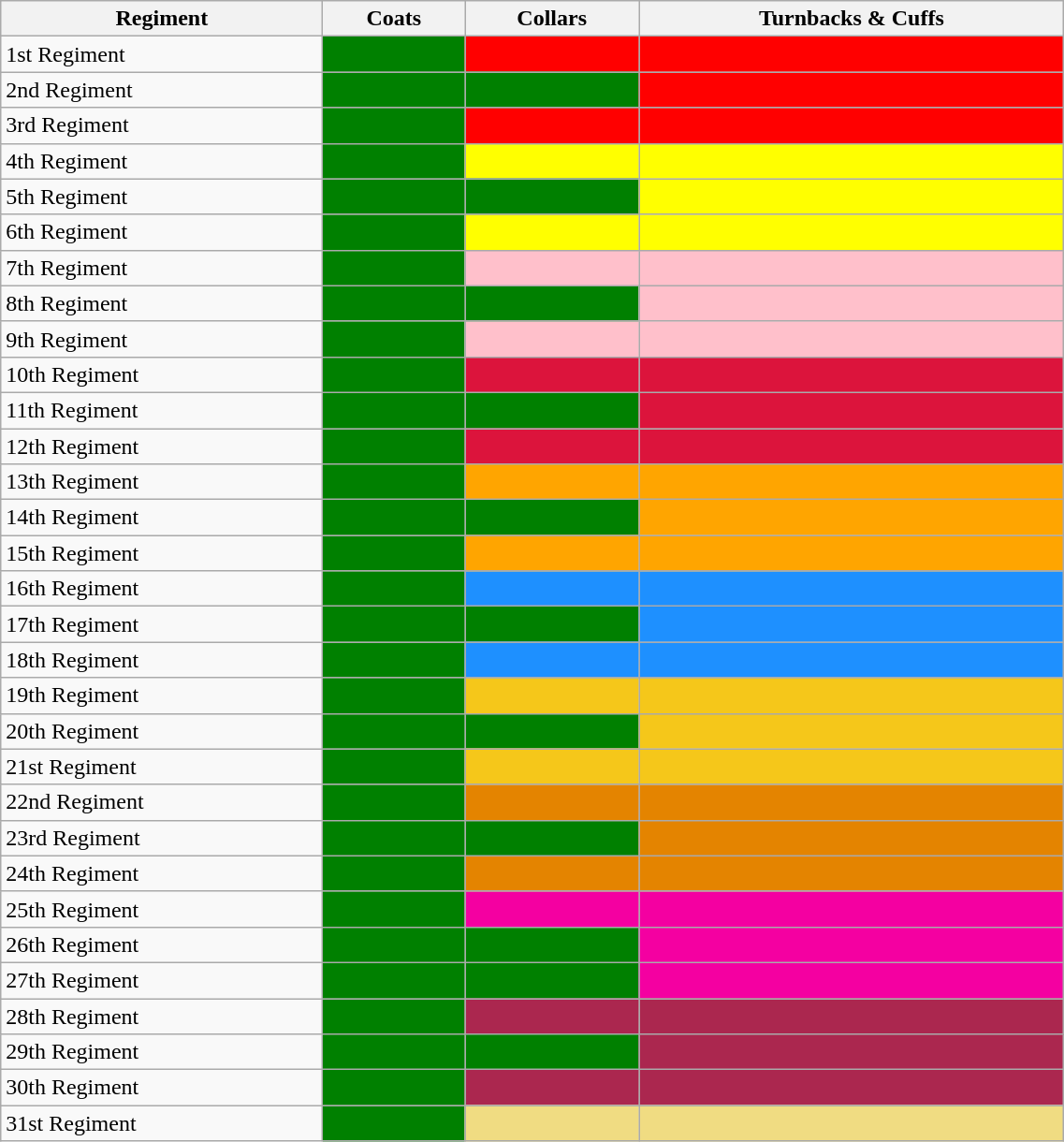<table class="wikitable sortable" style="width:60%;">
<tr>
<th>Regiment</th>
<th>Coats</th>
<th>Collars</th>
<th>Turnbacks & Cuffs</th>
</tr>
<tr>
<td>1st Regiment</td>
<td style="background:green;"></td>
<td style="background:#f00;"></td>
<td style="background:#f00;"></td>
</tr>
<tr>
<td>2nd Regiment</td>
<td style="background:green;"></td>
<td style="background:green;"></td>
<td style="background:#f00;"></td>
</tr>
<tr>
<td>3rd Regiment</td>
<td style="background:green;"></td>
<td style="background:#f00;"></td>
<td style="background:#f00;"></td>
</tr>
<tr>
<td>4th Regiment</td>
<td style="background:green;"></td>
<td style="background:#ff0;"></td>
<td style="background:#ff0;"></td>
</tr>
<tr>
<td>5th Regiment</td>
<td style="background:green;"></td>
<td style="background:green;"></td>
<td style="background:#ff0;"></td>
</tr>
<tr>
<td>6th Regiment</td>
<td style="background:green;"></td>
<td style="background:#ff0;"></td>
<td style="background:#ff0;"></td>
</tr>
<tr>
<td>7th Regiment</td>
<td style="background:green;"></td>
<td style="background:pink;"></td>
<td style="background:pink;"></td>
</tr>
<tr>
<td>8th Regiment</td>
<td style="background:green;"></td>
<td style="background:green;"></td>
<td style="background:pink;"></td>
</tr>
<tr>
<td>9th Regiment</td>
<td style="background:green;"></td>
<td style="background:pink;"></td>
<td style="background:pink;"></td>
</tr>
<tr>
<td>10th Regiment</td>
<td style="background:green;"></td>
<td style="background:crimson;"></td>
<td style="background:crimson;"></td>
</tr>
<tr>
<td>11th Regiment</td>
<td style="background:green;"></td>
<td style="background:green;"></td>
<td style="background:crimson;"></td>
</tr>
<tr>
<td>12th Regiment</td>
<td style="background:green;"></td>
<td style="background:crimson;"></td>
<td style="background:crimson;"></td>
</tr>
<tr>
<td>13th Regiment</td>
<td style="background:green;"></td>
<td style="background:orange;"></td>
<td style="background:orange;"></td>
</tr>
<tr>
<td>14th Regiment</td>
<td style="background:green;"></td>
<td style="background:green;"></td>
<td style="background:orange;"></td>
</tr>
<tr>
<td>15th Regiment</td>
<td style="background:green;"></td>
<td style="background:orange;"></td>
<td style="background:orange;"></td>
</tr>
<tr>
<td>16th Regiment</td>
<td style="background:green;"></td>
<td style="background:#1e90ff;"></td>
<td style="background:#1e90ff;"></td>
</tr>
<tr>
<td>17th Regiment</td>
<td style="background:green;"></td>
<td style="background:green;"></td>
<td style="background:#1e90ff;"></td>
</tr>
<tr>
<td>18th Regiment</td>
<td style="background:green;"></td>
<td style="background:#1e90ff;"></td>
<td style="background:#1e90ff;"></td>
</tr>
<tr>
<td>19th Regiment</td>
<td style="background:green;"></td>
<td style="background:#f5c71a;"></td>
<td style="background:#f5c71a;"></td>
</tr>
<tr>
<td>20th Regiment</td>
<td style="background:green;"></td>
<td style="background:green;"></td>
<td style="background:#f5c71a;"></td>
</tr>
<tr>
<td>21st Regiment</td>
<td style="background:green;"></td>
<td style="background:#f5c71a;"></td>
<td style="background:#f5c71a;"></td>
</tr>
<tr>
<td>22nd Regiment</td>
<td style="background:green;"></td>
<td style="background:#e48400;"></td>
<td style="background:#e48400;"></td>
</tr>
<tr>
<td>23rd Regiment</td>
<td style="background:green;"></td>
<td style="background:green;"></td>
<td style="background:#e48400;"></td>
</tr>
<tr>
<td>24th Regiment</td>
<td style="background:green;"></td>
<td style="background:#e48400;"></td>
<td style="background:#e48400;"></td>
</tr>
<tr>
<td>25th Regiment</td>
<td style="background:green;"></td>
<td style="background:#f400a1;"></td>
<td style="background:#f400a1;"></td>
</tr>
<tr>
<td>26th Regiment</td>
<td style="background:green;"></td>
<td style="background:green;"></td>
<td style="background:#f400a1;"></td>
</tr>
<tr>
<td>27th Regiment</td>
<td style="background:green;"></td>
<td style="background:green;"></td>
<td style="background:#f400a1;"></td>
</tr>
<tr>
<td>28th Regiment</td>
<td style="background:green;"></td>
<td style="background:#ab274f;"></td>
<td style="background:#ab274f;"></td>
</tr>
<tr>
<td>29th Regiment</td>
<td style="background:green;"></td>
<td style="background:green;"></td>
<td style="background:#ab274f;"></td>
</tr>
<tr>
<td>30th Regiment</td>
<td style="background:green;"></td>
<td style="background:#ab274f;"></td>
<td style="background:#ab274f;"></td>
</tr>
<tr>
<td>31st Regiment</td>
<td style="background:green;"></td>
<td style="background:#f0dc82;"></td>
<td style="background:#f0dc82;"></td>
</tr>
</table>
